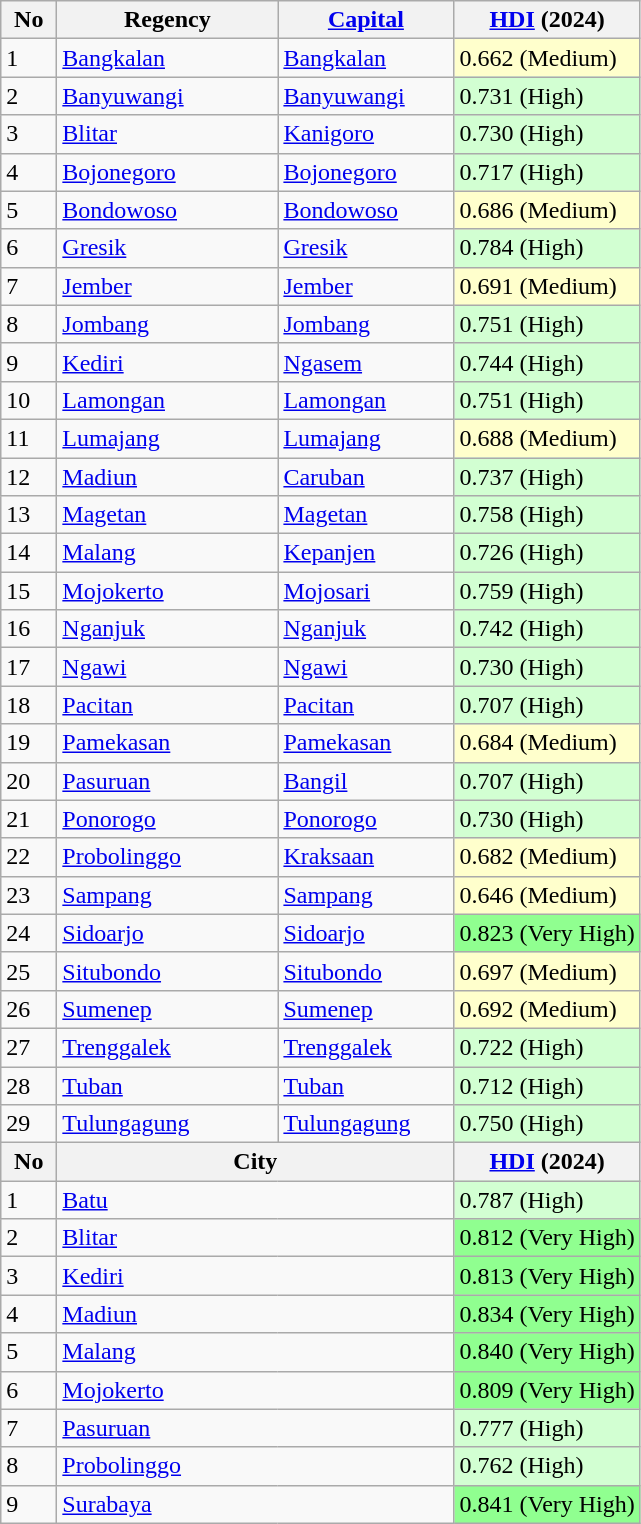<table class="wikitable sortable">
<tr>
<th width= "30">No</th>
<th width="140">Regency</th>
<th width="110"><a href='#'>Capital</a></th>
<th><a href='#'>HDI</a> (2024)</th>
</tr>
<tr>
<td>1</td>
<td><a href='#'>Bangkalan</a></td>
<td><a href='#'>Bangkalan</a></td>
<td style="background-color:#FFFFCC">0.662 (Medium)</td>
</tr>
<tr>
<td>2</td>
<td><a href='#'>Banyuwangi</a></td>
<td><a href='#'>Banyuwangi</a></td>
<td style="background-color:#D2FFD2">0.731 (High)</td>
</tr>
<tr>
<td>3</td>
<td><a href='#'>Blitar</a></td>
<td><a href='#'>Kanigoro</a></td>
<td style="background-color:#D2FFD2">0.730 (High)</td>
</tr>
<tr>
<td>4</td>
<td><a href='#'>Bojonegoro</a></td>
<td><a href='#'>Bojonegoro</a></td>
<td style="background-color:#D2FFD2">0.717 (High)</td>
</tr>
<tr>
<td>5</td>
<td><a href='#'>Bondowoso</a></td>
<td><a href='#'>Bondowoso</a></td>
<td style="background-color:#FFFFCC">0.686 (Medium)</td>
</tr>
<tr>
<td>6</td>
<td><a href='#'>Gresik</a></td>
<td><a href='#'>Gresik</a></td>
<td style="background-color:#D2FFD2">0.784 (High)</td>
</tr>
<tr>
<td>7</td>
<td><a href='#'>Jember</a></td>
<td><a href='#'>Jember</a></td>
<td style="background-color:#FFFFCC">0.691 (Medium)</td>
</tr>
<tr>
<td>8</td>
<td><a href='#'>Jombang</a></td>
<td><a href='#'>Jombang</a></td>
<td style="background-color:#D2FFD2">0.751 (High)</td>
</tr>
<tr>
<td>9</td>
<td><a href='#'>Kediri</a></td>
<td><a href='#'>Ngasem</a></td>
<td style="background-color:#D2FFD2">0.744 (High)</td>
</tr>
<tr>
<td>10</td>
<td><a href='#'>Lamongan</a></td>
<td><a href='#'>Lamongan</a></td>
<td style="background-color:#D2FFD2">0.751 (High)</td>
</tr>
<tr>
<td>11</td>
<td><a href='#'>Lumajang</a></td>
<td><a href='#'>Lumajang</a></td>
<td style="background-color:#FFFFCC">0.688 (Medium)</td>
</tr>
<tr>
<td>12</td>
<td><a href='#'>Madiun</a></td>
<td><a href='#'>Caruban</a></td>
<td style="background-color:#D2FFD2">0.737 (High)</td>
</tr>
<tr>
<td>13</td>
<td><a href='#'>Magetan</a></td>
<td><a href='#'>Magetan</a></td>
<td style="background-color:#D2FFD2">0.758 (High)</td>
</tr>
<tr>
<td>14</td>
<td><a href='#'>Malang</a></td>
<td><a href='#'>Kepanjen</a></td>
<td style="background-color:#D2FFD2">0.726 (High)</td>
</tr>
<tr>
<td>15</td>
<td><a href='#'>Mojokerto</a></td>
<td><a href='#'>Mojosari</a></td>
<td style="background-color:#D2FFD2">0.759 (High)</td>
</tr>
<tr>
<td>16</td>
<td><a href='#'>Nganjuk</a></td>
<td><a href='#'>Nganjuk</a></td>
<td style="background-color:#D2FFD2">0.742 (High)</td>
</tr>
<tr>
<td>17</td>
<td><a href='#'>Ngawi</a></td>
<td><a href='#'>Ngawi</a></td>
<td style="background-color:#D2FFD2">0.730 (High)</td>
</tr>
<tr>
<td>18</td>
<td><a href='#'>Pacitan</a></td>
<td><a href='#'>Pacitan</a></td>
<td style="background-color:#D2FFD2">0.707 (High)</td>
</tr>
<tr>
<td>19</td>
<td><a href='#'>Pamekasan</a></td>
<td><a href='#'>Pamekasan</a></td>
<td style="background-color:#FFFFCC">0.684 (Medium)</td>
</tr>
<tr>
<td>20</td>
<td><a href='#'>Pasuruan</a></td>
<td><a href='#'>Bangil</a></td>
<td style="background-color:#D2FFD2">0.707 (High)</td>
</tr>
<tr>
<td>21</td>
<td><a href='#'>Ponorogo</a></td>
<td><a href='#'>Ponorogo</a></td>
<td style="background-color:#D2FFD2">0.730 (High)</td>
</tr>
<tr>
<td>22</td>
<td><a href='#'>Probolinggo</a></td>
<td><a href='#'>Kraksaan</a></td>
<td style="background-color:#FFFFCC">0.682 (Medium)</td>
</tr>
<tr>
<td>23</td>
<td><a href='#'>Sampang</a></td>
<td><a href='#'>Sampang</a></td>
<td style="background-color:#FFFFCC">0.646 (Medium)</td>
</tr>
<tr>
<td>24</td>
<td><a href='#'>Sidoarjo</a></td>
<td><a href='#'>Sidoarjo</a></td>
<td style="background-color:#90FF90">0.823 (Very High)</td>
</tr>
<tr>
<td>25</td>
<td><a href='#'>Situbondo</a></td>
<td><a href='#'>Situbondo</a></td>
<td style="background-color:#FFFFCC">0.697 (Medium)</td>
</tr>
<tr>
<td>26</td>
<td><a href='#'>Sumenep</a></td>
<td><a href='#'>Sumenep</a></td>
<td style="background-color:#FFFFCC">0.692 (Medium)</td>
</tr>
<tr>
<td>27</td>
<td><a href='#'>Trenggalek</a></td>
<td><a href='#'>Trenggalek</a></td>
<td style="background-color:#D2FFD2">0.722 (High)</td>
</tr>
<tr>
<td>28</td>
<td><a href='#'>Tuban</a></td>
<td><a href='#'>Tuban</a></td>
<td style="background-color:#D2FFD2">0.712 (High)</td>
</tr>
<tr>
<td>29</td>
<td><a href='#'>Tulungagung</a></td>
<td><a href='#'>Tulungagung</a></td>
<td style="background-color:#D2FFD2">0.750 (High)</td>
</tr>
<tr>
<th>No</th>
<th colspan="2">City</th>
<th><a href='#'>HDI</a> (2024)</th>
</tr>
<tr>
<td>1</td>
<td colspan="2"><a href='#'>Batu</a></td>
<td style="background-color:#D2FFD2">0.787 (High)</td>
</tr>
<tr>
<td>2</td>
<td colspan="2"><a href='#'>Blitar</a></td>
<td style="background-color:#90FF90">0.812 (Very High)</td>
</tr>
<tr>
<td>3</td>
<td colspan="2"><a href='#'>Kediri</a></td>
<td style="background-color:#90FF90">0.813 (Very High)</td>
</tr>
<tr>
<td>4</td>
<td colspan="2"><a href='#'>Madiun</a></td>
<td style="background-color:#90FF90">0.834 (Very High)</td>
</tr>
<tr>
<td>5</td>
<td colspan="2"><a href='#'>Malang</a></td>
<td style="background-color:#90FF90">0.840 (Very High)</td>
</tr>
<tr>
<td>6</td>
<td colspan="2"><a href='#'>Mojokerto</a></td>
<td style="background-color:#90FF90">0.809 (Very High)</td>
</tr>
<tr>
<td>7</td>
<td colspan="2"><a href='#'>Pasuruan</a></td>
<td style="background-color:#D2FFD2">0.777 (High)</td>
</tr>
<tr>
<td>8</td>
<td colspan="2"><a href='#'>Probolinggo</a></td>
<td style="background-color:#D2FFD2">0.762 (High)</td>
</tr>
<tr>
<td>9</td>
<td colspan="2"><a href='#'>Surabaya</a></td>
<td style="background-color:#90FF90">0.841 (Very High)</td>
</tr>
</table>
